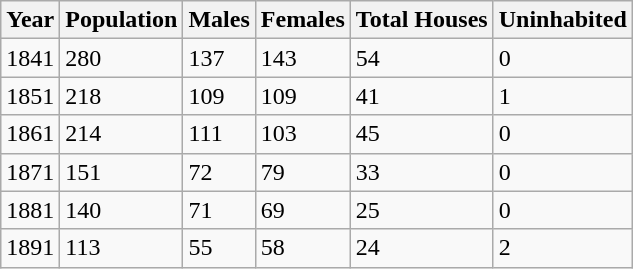<table class="wikitable">
<tr>
<th>Year</th>
<th>Population</th>
<th>Males</th>
<th>Females</th>
<th>Total Houses</th>
<th>Uninhabited</th>
</tr>
<tr>
<td>1841</td>
<td>280</td>
<td>137</td>
<td>143</td>
<td>54</td>
<td>0</td>
</tr>
<tr>
<td>1851</td>
<td>218</td>
<td>109</td>
<td>109</td>
<td>41</td>
<td>1</td>
</tr>
<tr>
<td>1861</td>
<td>214</td>
<td>111</td>
<td>103</td>
<td>45</td>
<td>0</td>
</tr>
<tr>
<td>1871</td>
<td>151</td>
<td>72</td>
<td>79</td>
<td>33</td>
<td>0</td>
</tr>
<tr>
<td>1881</td>
<td>140</td>
<td>71</td>
<td>69</td>
<td>25</td>
<td>0</td>
</tr>
<tr>
<td>1891</td>
<td>113</td>
<td>55</td>
<td>58</td>
<td>24</td>
<td>2</td>
</tr>
</table>
